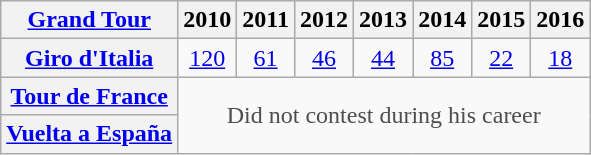<table class="wikitable plainrowheaders">
<tr>
<th scope="col"><a href='#'>Grand Tour</a></th>
<th scope="col">2010</th>
<th scope="col">2011</th>
<th scope="col">2012</th>
<th scope="col">2013</th>
<th scope="col">2014</th>
<th scope="col">2015</th>
<th scope="col">2016</th>
</tr>
<tr style="text-align:center;">
<th scope="row"> <a href='#'>Giro d'Italia</a></th>
<td><a href='#'>120</a></td>
<td><a href='#'>61</a></td>
<td><a href='#'>46</a></td>
<td><a href='#'>44</a></td>
<td><a href='#'>85</a></td>
<td><a href='#'>22</a></td>
<td><a href='#'>18</a></td>
</tr>
<tr style="text-align:center;">
<th scope="row"> <a href='#'>Tour de France</a></th>
<td style="color:#4d4d4d;" colspan=7 rowspan=2>Did not contest during his career</td>
</tr>
<tr style="text-align:center;">
<th scope="row"> <a href='#'>Vuelta a España</a></th>
</tr>
</table>
